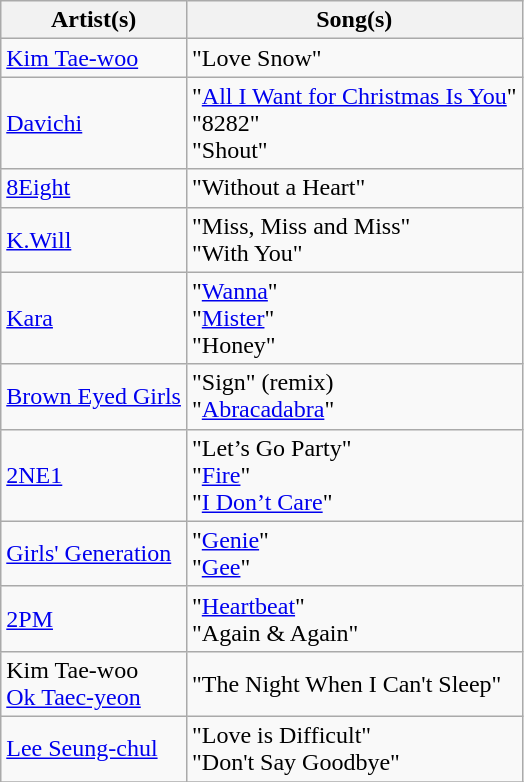<table class="wikitable nowrap">
<tr>
<th>Artist(s)</th>
<th>Song(s)</th>
</tr>
<tr>
<td><a href='#'>Kim Tae-woo</a></td>
<td>"Love Snow"</td>
</tr>
<tr>
<td><a href='#'>Davichi</a></td>
<td>"<a href='#'>All I Want for Christmas Is You</a>"<br>"8282"<br>"Shout"</td>
</tr>
<tr>
<td><a href='#'>8Eight</a></td>
<td>"Without a Heart"</td>
</tr>
<tr>
<td><a href='#'>K.Will</a></td>
<td>"Miss, Miss and Miss"<br>"With You"</td>
</tr>
<tr>
<td><a href='#'>Kara</a></td>
<td>"<a href='#'>Wanna</a>"<br>"<a href='#'>Mister</a>"<br>"Honey"</td>
</tr>
<tr>
<td><a href='#'>Brown Eyed Girls</a></td>
<td>"Sign" (remix)<br>"<a href='#'>Abracadabra</a>"</td>
</tr>
<tr>
<td><a href='#'>2NE1</a></td>
<td>"Let’s Go Party"<br>"<a href='#'>Fire</a>"<br>"<a href='#'>I Don’t Care</a>"</td>
</tr>
<tr>
<td><a href='#'>Girls' Generation</a></td>
<td>"<a href='#'>Genie</a>"<br>"<a href='#'>Gee</a>"</td>
</tr>
<tr>
<td><a href='#'>2PM</a></td>
<td>"<a href='#'>Heartbeat</a>"<br>"Again & Again"</td>
</tr>
<tr>
<td>Kim Tae-woo<br><a href='#'>Ok Taec-yeon</a></td>
<td>"The Night When I Can't Sleep"</td>
</tr>
<tr>
<td><a href='#'>Lee Seung-chul</a></td>
<td>"Love is Difficult"<br>"Don't Say Goodbye"</td>
</tr>
<tr>
</tr>
</table>
